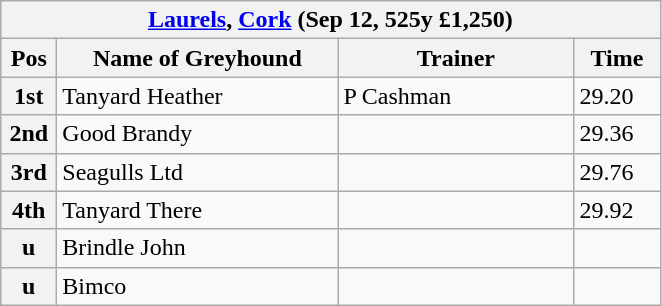<table class="wikitable">
<tr>
<th colspan="6"><a href='#'>Laurels</a>, <a href='#'>Cork</a> (Sep 12, 525y £1,250)</th>
</tr>
<tr>
<th width=30>Pos</th>
<th width=180>Name of Greyhound</th>
<th width=150>Trainer</th>
<th width=50>Time</th>
</tr>
<tr>
<th>1st</th>
<td>Tanyard Heather</td>
<td>P Cashman</td>
<td>29.20</td>
</tr>
<tr>
<th>2nd</th>
<td>Good Brandy</td>
<td></td>
<td>29.36</td>
</tr>
<tr>
<th>3rd</th>
<td>Seagulls Ltd</td>
<td></td>
<td>29.76</td>
</tr>
<tr>
<th>4th</th>
<td>Tanyard There</td>
<td></td>
<td>29.92</td>
</tr>
<tr>
<th>u</th>
<td>Brindle John</td>
<td></td>
<td></td>
</tr>
<tr>
<th>u</th>
<td>Bimco</td>
<td></td>
<td></td>
</tr>
</table>
